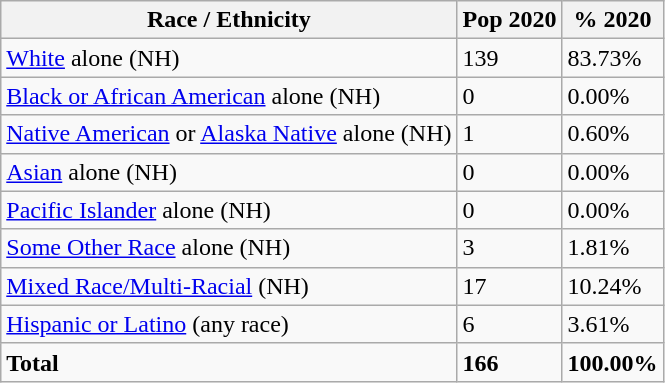<table class="wikitable">
<tr>
<th>Race / Ethnicity</th>
<th>Pop 2020</th>
<th>% 2020</th>
</tr>
<tr>
<td><a href='#'>White</a> alone (NH)</td>
<td>139</td>
<td>83.73%</td>
</tr>
<tr>
<td><a href='#'>Black or African American</a> alone (NH)</td>
<td>0</td>
<td>0.00%</td>
</tr>
<tr>
<td><a href='#'>Native American</a> or <a href='#'>Alaska Native</a> alone (NH)</td>
<td>1</td>
<td>0.60%</td>
</tr>
<tr>
<td><a href='#'>Asian</a> alone (NH)</td>
<td>0</td>
<td>0.00%</td>
</tr>
<tr>
<td><a href='#'>Pacific Islander</a> alone (NH)</td>
<td>0</td>
<td>0.00%</td>
</tr>
<tr>
<td><a href='#'>Some Other Race</a> alone (NH)</td>
<td>3</td>
<td>1.81%</td>
</tr>
<tr>
<td><a href='#'>Mixed Race/Multi-Racial</a> (NH)</td>
<td>17</td>
<td>10.24%</td>
</tr>
<tr>
<td><a href='#'>Hispanic or Latino</a> (any race)</td>
<td>6</td>
<td>3.61%</td>
</tr>
<tr>
<td><strong>Total</strong></td>
<td><strong>166</strong></td>
<td><strong>100.00%</strong></td>
</tr>
</table>
